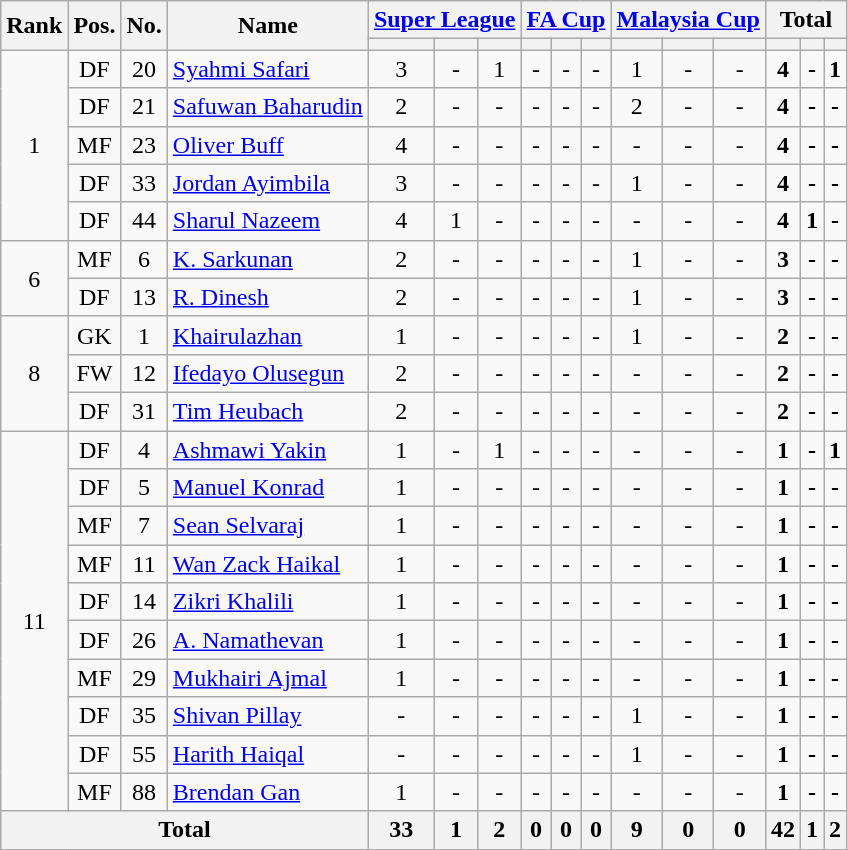<table class="wikitable sortable" style="text-align: center;">
<tr>
<th rowspan="2">Rank</th>
<th rowspan="2">Pos.</th>
<th rowspan="2">No.</th>
<th rowspan="2">Name</th>
<th colspan="3"><a href='#'>Super League</a></th>
<th colspan="3"><a href='#'>FA Cup</a></th>
<th colspan="3"><a href='#'>Malaysia Cup</a></th>
<th colspan="3">Total</th>
</tr>
<tr>
<th></th>
<th></th>
<th></th>
<th></th>
<th></th>
<th></th>
<th></th>
<th></th>
<th></th>
<th></th>
<th></th>
<th></th>
</tr>
<tr>
<td rowspan="5">1</td>
<td>DF</td>
<td>20</td>
<td align=left> <a href='#'>Syahmi Safari</a></td>
<td>3</td>
<td>-</td>
<td>1</td>
<td>-</td>
<td>-</td>
<td>-</td>
<td>1</td>
<td>-</td>
<td>-</td>
<td><strong>4</strong></td>
<td><strong>-</strong></td>
<td><strong>1</strong></td>
</tr>
<tr>
<td>DF</td>
<td>21</td>
<td align=left> <a href='#'>Safuwan Baharudin</a></td>
<td>2</td>
<td>-</td>
<td>-</td>
<td>-</td>
<td>-</td>
<td>-</td>
<td>2</td>
<td>-</td>
<td>-</td>
<td><strong>4</strong></td>
<td><strong>-</strong></td>
<td><strong>-</strong></td>
</tr>
<tr>
<td>MF</td>
<td>23</td>
<td align=left> <a href='#'>Oliver Buff</a></td>
<td>4</td>
<td>-</td>
<td>-</td>
<td>-</td>
<td>-</td>
<td>-</td>
<td>-</td>
<td>-</td>
<td>-</td>
<td><strong>4</strong></td>
<td><strong>-</strong></td>
<td><strong>-</strong></td>
</tr>
<tr>
<td>DF</td>
<td>33</td>
<td align=left> <a href='#'>Jordan Ayimbila</a></td>
<td>3</td>
<td>-</td>
<td>-</td>
<td>-</td>
<td>-</td>
<td>-</td>
<td>1</td>
<td>-</td>
<td>-</td>
<td><strong>4</strong></td>
<td><strong>-</strong></td>
<td><strong>-</strong></td>
</tr>
<tr>
<td>DF</td>
<td>44</td>
<td align=left> <a href='#'>Sharul Nazeem</a></td>
<td>4</td>
<td>1</td>
<td>-</td>
<td>-</td>
<td>-</td>
<td>-</td>
<td>-</td>
<td>-</td>
<td>-</td>
<td><strong>4</strong></td>
<td><strong>1</strong></td>
<td><strong>-</strong></td>
</tr>
<tr>
<td rowspan="2">6</td>
<td>MF</td>
<td>6</td>
<td align=left> <a href='#'>K. Sarkunan</a></td>
<td>2</td>
<td>-</td>
<td>-</td>
<td>-</td>
<td>-</td>
<td>-</td>
<td>1</td>
<td>-</td>
<td>-</td>
<td><strong>3</strong></td>
<td><strong>-</strong></td>
<td><strong>-</strong></td>
</tr>
<tr>
<td>DF</td>
<td>13</td>
<td align=left> <a href='#'>R. Dinesh</a></td>
<td>2</td>
<td>-</td>
<td>-</td>
<td>-</td>
<td>-</td>
<td>-</td>
<td>1</td>
<td>-</td>
<td>-</td>
<td><strong>3</strong></td>
<td><strong>-</strong></td>
<td><strong>-</strong></td>
</tr>
<tr>
<td rowspan="3">8</td>
<td>GK</td>
<td>1</td>
<td align=left> <a href='#'>Khairulazhan</a></td>
<td>1</td>
<td>-</td>
<td>-</td>
<td>-</td>
<td>-</td>
<td>-</td>
<td>1</td>
<td>-</td>
<td>-</td>
<td><strong>2</strong></td>
<td><strong>-</strong></td>
<td><strong>-</strong></td>
</tr>
<tr>
<td>FW</td>
<td>12</td>
<td align=left> <a href='#'>Ifedayo Olusegun</a></td>
<td>2</td>
<td>-</td>
<td>-</td>
<td>-</td>
<td>-</td>
<td>-</td>
<td>-</td>
<td>-</td>
<td>-</td>
<td><strong>2</strong></td>
<td><strong>-</strong></td>
<td><strong>-</strong></td>
</tr>
<tr>
<td>DF</td>
<td>31</td>
<td align=left> <a href='#'>Tim Heubach</a></td>
<td>2</td>
<td>-</td>
<td>-</td>
<td>-</td>
<td>-</td>
<td>-</td>
<td>-</td>
<td>-</td>
<td>-</td>
<td><strong>2</strong></td>
<td><strong>-</strong></td>
<td><strong>-</strong></td>
</tr>
<tr>
<td rowspan="10">11</td>
<td>DF</td>
<td>4</td>
<td align=left> <a href='#'>Ashmawi Yakin</a></td>
<td>1</td>
<td>-</td>
<td>1</td>
<td>-</td>
<td>-</td>
<td>-</td>
<td>-</td>
<td>-</td>
<td>-</td>
<td><strong>1</strong></td>
<td><strong>-</strong></td>
<td><strong>1</strong></td>
</tr>
<tr>
<td>DF</td>
<td>5</td>
<td align=left> <a href='#'>Manuel Konrad</a></td>
<td>1</td>
<td>-</td>
<td>-</td>
<td>-</td>
<td>-</td>
<td>-</td>
<td>-</td>
<td>-</td>
<td>-</td>
<td><strong>1</strong></td>
<td><strong>-</strong></td>
<td><strong>-</strong></td>
</tr>
<tr>
<td>MF</td>
<td>7</td>
<td align=left> <a href='#'>Sean Selvaraj</a></td>
<td>1</td>
<td>-</td>
<td>-</td>
<td>-</td>
<td>-</td>
<td>-</td>
<td>-</td>
<td>-</td>
<td>-</td>
<td><strong>1</strong></td>
<td><strong>-</strong></td>
<td><strong>-</strong></td>
</tr>
<tr>
<td>MF</td>
<td>11</td>
<td align=left> <a href='#'>Wan Zack Haikal</a></td>
<td>1</td>
<td>-</td>
<td>-</td>
<td>-</td>
<td>-</td>
<td>-</td>
<td>-</td>
<td>-</td>
<td>-</td>
<td><strong>1</strong></td>
<td><strong>-</strong></td>
<td><strong>-</strong></td>
</tr>
<tr>
<td>DF</td>
<td>14</td>
<td align=left> <a href='#'>Zikri Khalili</a></td>
<td>1</td>
<td>-</td>
<td>-</td>
<td>-</td>
<td>-</td>
<td>-</td>
<td>-</td>
<td>-</td>
<td>-</td>
<td><strong>1</strong></td>
<td><strong>-</strong></td>
<td><strong>-</strong></td>
</tr>
<tr>
<td>DF</td>
<td>26</td>
<td align=left> <a href='#'>A. Namathevan</a></td>
<td>1</td>
<td>-</td>
<td>-</td>
<td>-</td>
<td>-</td>
<td>-</td>
<td>-</td>
<td>-</td>
<td>-</td>
<td><strong>1</strong></td>
<td><strong>-</strong></td>
<td><strong>-</strong></td>
</tr>
<tr>
<td>MF</td>
<td>29</td>
<td align=left> <a href='#'>Mukhairi Ajmal</a></td>
<td>1</td>
<td>-</td>
<td>-</td>
<td>-</td>
<td>-</td>
<td>-</td>
<td>-</td>
<td>-</td>
<td>-</td>
<td><strong>1</strong></td>
<td><strong>-</strong></td>
<td><strong>-</strong></td>
</tr>
<tr>
<td>DF</td>
<td>35</td>
<td align=left> <a href='#'>Shivan Pillay</a></td>
<td>-</td>
<td>-</td>
<td>-</td>
<td>-</td>
<td>-</td>
<td>-</td>
<td>1</td>
<td>-</td>
<td>-</td>
<td><strong>1</strong></td>
<td><strong>-</strong></td>
<td><strong>-</strong></td>
</tr>
<tr>
<td>DF</td>
<td>55</td>
<td align=left> <a href='#'>Harith Haiqal</a></td>
<td>-</td>
<td>-</td>
<td>-</td>
<td>-</td>
<td>-</td>
<td>-</td>
<td>1</td>
<td>-</td>
<td>-</td>
<td><strong>1</strong></td>
<td><strong>-</strong></td>
<td><strong>-</strong></td>
</tr>
<tr>
<td>MF</td>
<td>88</td>
<td align=left> <a href='#'>Brendan Gan</a></td>
<td>1</td>
<td>-</td>
<td>-</td>
<td>-</td>
<td>-</td>
<td>-</td>
<td>-</td>
<td>-</td>
<td>-</td>
<td><strong>1</strong></td>
<td><strong>-</strong></td>
<td><strong>-</strong></td>
</tr>
<tr>
<th colspan=4>Total</th>
<th>33</th>
<th>1</th>
<th>2</th>
<th>0</th>
<th>0</th>
<th>0</th>
<th>9</th>
<th>0</th>
<th>0</th>
<th>42</th>
<th>1</th>
<th>2</th>
</tr>
</table>
